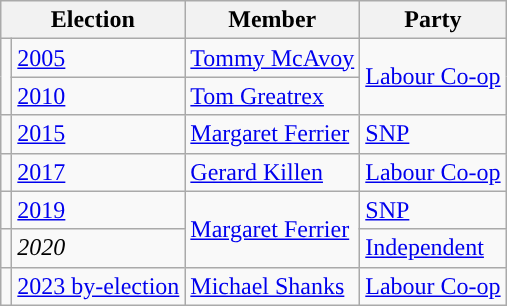<table class="wikitable">
<tr>
<th colspan="2">Election</th>
<th>Member</th>
<th>Party</th>
</tr>
<tr>
<td rowspan="2" style="color:inherit;background-color: "></td>
<td><a href='#'>2005</a></td>
<td><a href='#'>Tommy McAvoy</a></td>
<td rowspan="2"><a href='#'>Labour Co-op</a></td>
</tr>
<tr>
<td><a href='#'>2010</a></td>
<td><a href='#'>Tom Greatrex</a></td>
</tr>
<tr>
<td style="color:inherit;background: "></td>
<td><a href='#'>2015</a></td>
<td><a href='#'>Margaret Ferrier</a></td>
<td><a href='#'>SNP</a></td>
</tr>
<tr>
<td style="color:inherit;background: "></td>
<td><a href='#'>2017</a></td>
<td><a href='#'>Gerard Killen</a></td>
<td><a href='#'>Labour Co-op</a></td>
</tr>
<tr>
<td style="color:inherit;background: "></td>
<td><a href='#'>2019</a></td>
<td rowspan="2"><a href='#'>Margaret Ferrier</a></td>
<td><a href='#'>SNP</a></td>
</tr>
<tr>
<td style="color:inherit;background: "></td>
<td><em>2020</em></td>
<td><a href='#'>Independent</a></td>
</tr>
<tr>
<td style="color:inherit;background: "></td>
<td><a href='#'>2023 by-election</a></td>
<td><a href='#'>Michael Shanks</a></td>
<td><a href='#'>Labour Co-op</a></td>
</tr>
</table>
